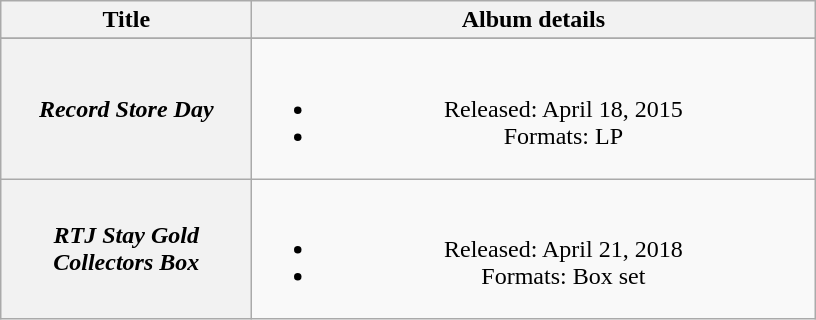<table class="wikitable plainrowheaders" style="text-align:center;">
<tr>
<th rowspan="1" scope="col" style="width:10em;">Title</th>
<th rowspan="1" scope="col" style="width:23em;">Album details</th>
</tr>
<tr>
</tr>
<tr>
<th scope="row"><em>Record Store Day</em></th>
<td><br><ul><li>Released: April 18, 2015</li><li>Formats: LP</li></ul></td>
</tr>
<tr>
<th scope="row"><em>RTJ Stay Gold Collectors Box</em></th>
<td><br><ul><li>Released: April 21, 2018</li><li>Formats: Box set</li></ul></td>
</tr>
</table>
